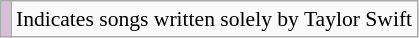<table class="wikitable sortable" style="font-size:90%;">
<tr>
<td style="background-color:#D8BFD8"></td>
<td>Indicates songs written solely by Taylor Swift</td>
</tr>
</table>
